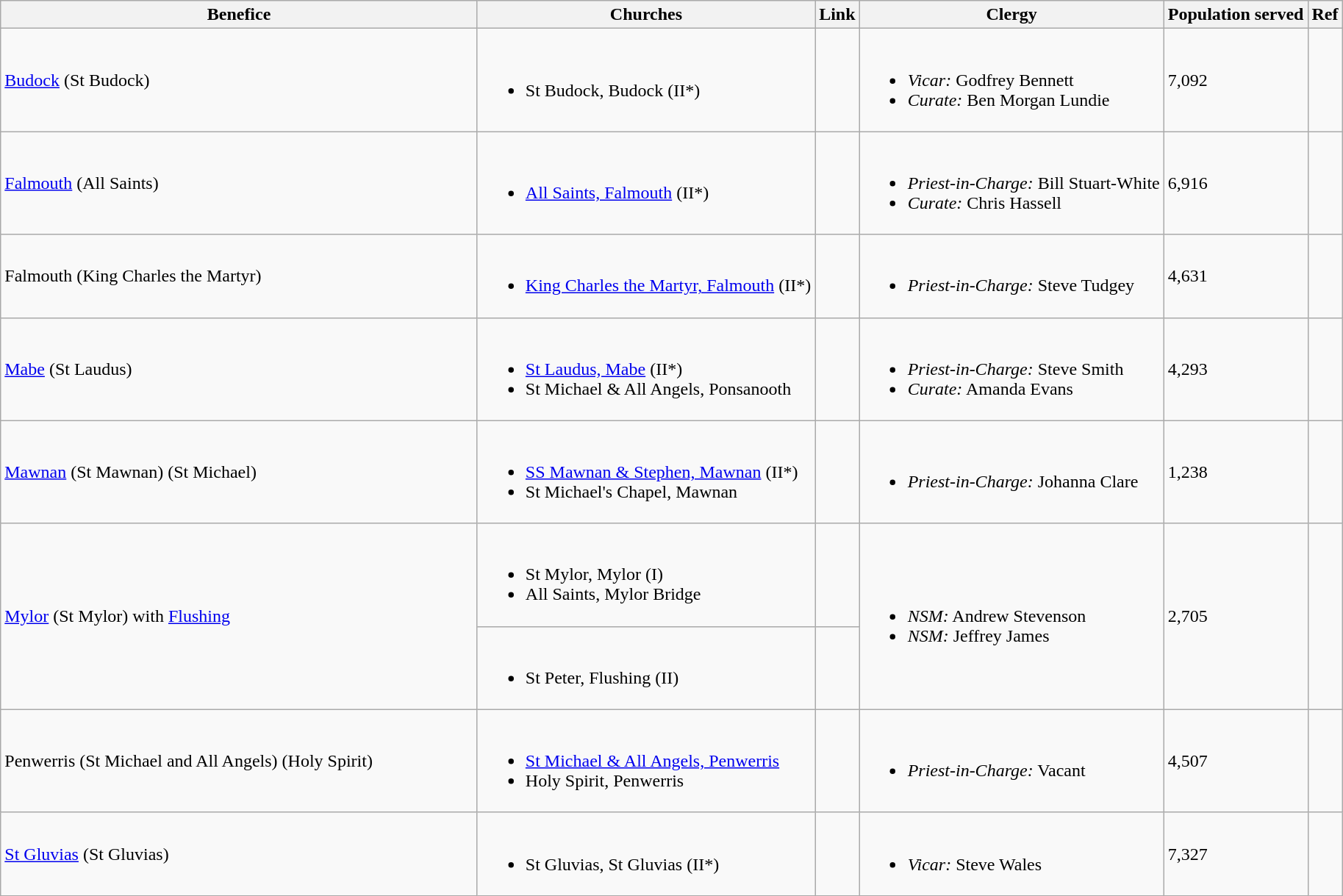<table class="wikitable">
<tr>
<th width="425">Benefice</th>
<th>Churches</th>
<th>Link</th>
<th>Clergy</th>
<th>Population served</th>
<th>Ref</th>
</tr>
<tr>
<td><a href='#'>Budock</a> (St Budock)</td>
<td><br><ul><li>St Budock, Budock (II*)</li></ul></td>
<td></td>
<td><br><ul><li><em>Vicar:</em> Godfrey Bennett</li><li><em>Curate:</em> Ben Morgan Lundie</li></ul></td>
<td>7,092</td>
<td></td>
</tr>
<tr>
<td><a href='#'>Falmouth</a> (All Saints)</td>
<td><br><ul><li><a href='#'>All Saints, Falmouth</a> (II*)</li></ul></td>
<td></td>
<td><br><ul><li><em>Priest-in-Charge:</em> Bill Stuart-White</li><li><em>Curate:</em> Chris Hassell</li></ul></td>
<td>6,916</td>
<td></td>
</tr>
<tr>
<td>Falmouth (King Charles the Martyr)</td>
<td><br><ul><li><a href='#'>King Charles the Martyr, Falmouth</a> (II*)</li></ul></td>
<td></td>
<td><br><ul><li><em>Priest-in-Charge:</em> Steve Tudgey</li></ul></td>
<td>4,631</td>
<td></td>
</tr>
<tr>
<td><a href='#'>Mabe</a> (St Laudus)</td>
<td><br><ul><li><a href='#'>St Laudus, Mabe</a> (II*)</li><li>St Michael & All Angels, Ponsanooth</li></ul></td>
<td></td>
<td><br><ul><li><em>Priest-in-Charge:</em> Steve Smith</li><li><em>Curate:</em> Amanda Evans</li></ul></td>
<td>4,293</td>
<td></td>
</tr>
<tr>
<td><a href='#'>Mawnan</a> (St Mawnan) (St Michael)</td>
<td><br><ul><li><a href='#'>SS Mawnan & Stephen, Mawnan</a> (II*)</li><li>St Michael's Chapel, Mawnan</li></ul></td>
<td></td>
<td><br><ul><li><em>Priest-in-Charge:</em> Johanna Clare</li></ul></td>
<td>1,238</td>
<td></td>
</tr>
<tr>
<td rowspan="2"><a href='#'>Mylor</a> (St Mylor) with <a href='#'>Flushing</a></td>
<td><br><ul><li>St Mylor, Mylor (I)</li><li>All Saints, Mylor Bridge</li></ul></td>
<td></td>
<td rowspan="2"><br><ul><li><em>NSM:</em> Andrew Stevenson</li><li><em>NSM:</em> Jeffrey James</li></ul></td>
<td rowspan="2">2,705</td>
<td rowspan="2"></td>
</tr>
<tr>
<td><br><ul><li>St Peter, Flushing (II)</li></ul></td>
<td></td>
</tr>
<tr>
<td>Penwerris (St Michael and All Angels) (Holy Spirit)</td>
<td><br><ul><li><a href='#'>St Michael & All Angels, Penwerris</a></li><li>Holy Spirit, Penwerris</li></ul></td>
<td></td>
<td><br><ul><li><em>Priest-in-Charge:</em> Vacant</li></ul></td>
<td>4,507</td>
<td></td>
</tr>
<tr>
<td><a href='#'>St Gluvias</a> (St Gluvias)</td>
<td><br><ul><li>St Gluvias, St Gluvias (II*)</li></ul></td>
<td></td>
<td><br><ul><li><em>Vicar:</em> Steve Wales</li></ul></td>
<td>7,327</td>
<td></td>
</tr>
</table>
